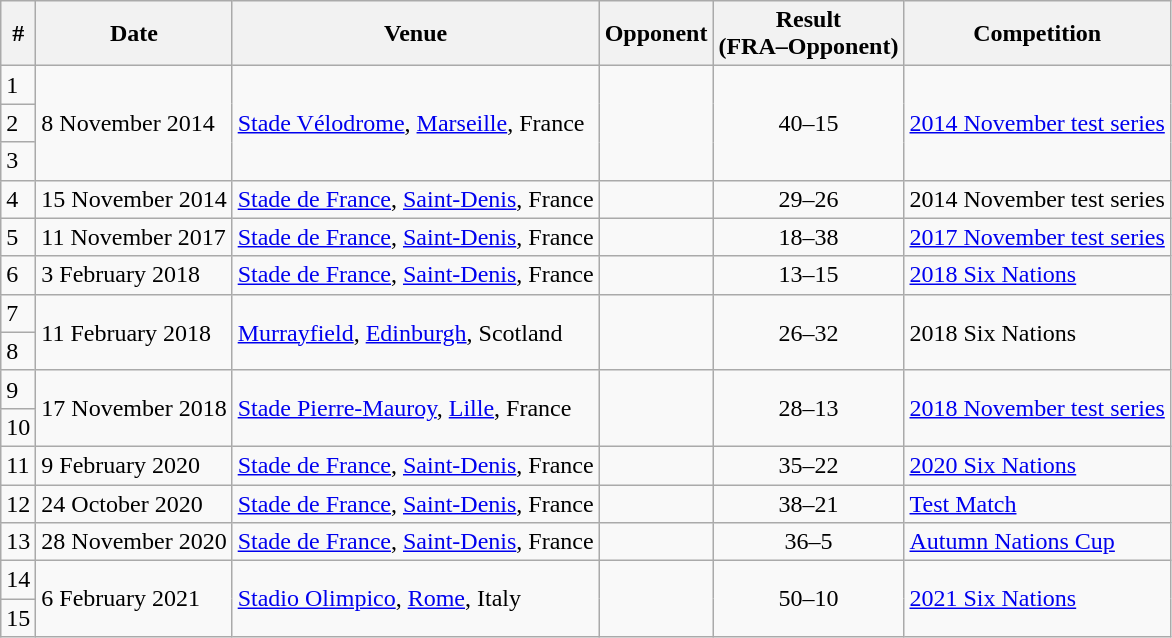<table class="wikitable sortable">
<tr>
<th>#</th>
<th>Date</th>
<th>Venue</th>
<th>Opponent</th>
<th>Result<br>(FRA–Opponent)</th>
<th>Competition</th>
</tr>
<tr>
<td>1</td>
<td rowspan=3>8 November 2014</td>
<td rowspan=3><a href='#'>Stade Vélodrome</a>, <a href='#'>Marseille</a>, France</td>
<td rowspan=3></td>
<td rowspan=3 align=center>40–15</td>
<td rowspan=3><a href='#'>2014 November test series</a></td>
</tr>
<tr>
<td>2</td>
</tr>
<tr>
<td>3</td>
</tr>
<tr>
<td>4</td>
<td>15 November 2014</td>
<td><a href='#'>Stade de France</a>, <a href='#'>Saint-Denis</a>, France</td>
<td></td>
<td align=center>29–26</td>
<td>2014 November test series</td>
</tr>
<tr>
<td>5</td>
<td>11 November 2017</td>
<td><a href='#'>Stade de France</a>, <a href='#'>Saint-Denis</a>, France</td>
<td></td>
<td align=center>18–38</td>
<td><a href='#'>2017 November test series</a></td>
</tr>
<tr>
<td>6</td>
<td>3 February 2018</td>
<td><a href='#'>Stade de France</a>, <a href='#'>Saint-Denis</a>, France</td>
<td></td>
<td align=center>13–15</td>
<td><a href='#'>2018 Six Nations</a></td>
</tr>
<tr>
<td>7</td>
<td rowspan=2>11 February 2018</td>
<td rowspan=2><a href='#'>Murrayfield</a>, <a href='#'>Edinburgh</a>, Scotland</td>
<td rowspan=2></td>
<td rowspan=2  align=center>26–32</td>
<td rowspan=2>2018 Six Nations</td>
</tr>
<tr>
<td>8</td>
</tr>
<tr>
<td>9</td>
<td rowspan=2>17 November 2018</td>
<td rowspan=2><a href='#'>Stade Pierre-Mauroy</a>, <a href='#'>Lille</a>, France</td>
<td rowspan=2></td>
<td rowspan=2 align=center>28–13</td>
<td rowspan=2><a href='#'>2018 November test series</a></td>
</tr>
<tr>
<td>10</td>
</tr>
<tr>
<td>11</td>
<td>9 February 2020</td>
<td><a href='#'>Stade de France</a>, <a href='#'>Saint-Denis</a>, France</td>
<td></td>
<td align=center>35–22</td>
<td><a href='#'>2020 Six Nations</a></td>
</tr>
<tr>
<td>12</td>
<td>24 October 2020</td>
<td><a href='#'>Stade de France</a>, <a href='#'>Saint-Denis</a>, France</td>
<td></td>
<td align=center>38–21</td>
<td><a href='#'>Test Match</a></td>
</tr>
<tr>
<td>13</td>
<td>28 November 2020</td>
<td><a href='#'>Stade de France</a>, <a href='#'>Saint-Denis</a>, France</td>
<td></td>
<td align=center>36–5</td>
<td><a href='#'>Autumn Nations Cup</a></td>
</tr>
<tr>
<td>14</td>
<td rowspan=2>6 February 2021</td>
<td rowspan=2><a href='#'>Stadio Olimpico</a>, <a href='#'>Rome</a>, Italy</td>
<td rowspan=2></td>
<td rowspan=2 align=center>50–10</td>
<td rowspan=2><a href='#'>2021 Six Nations</a></td>
</tr>
<tr>
<td>15</td>
</tr>
</table>
